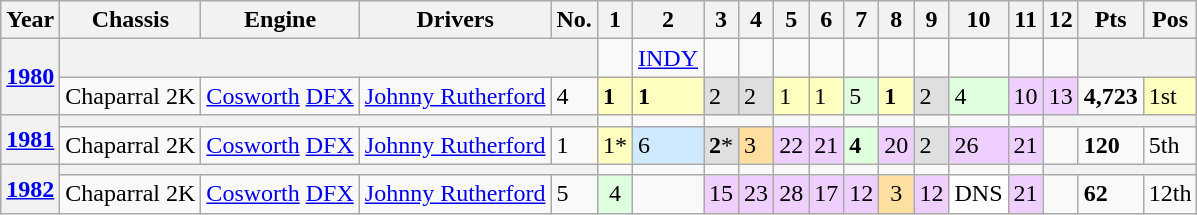<table class="wikitable">
<tr>
<th>Year</th>
<th>Chassis</th>
<th>Engine</th>
<th>Drivers</th>
<th>No.</th>
<th>1</th>
<th>2</th>
<th>3</th>
<th>4</th>
<th>5</th>
<th>6</th>
<th>7</th>
<th>8</th>
<th>9</th>
<th>10</th>
<th>11</th>
<th>12</th>
<th>Pts</th>
<th>Pos</th>
</tr>
<tr>
<th rowspan="2"><a href='#'>1980</a></th>
<th colspan="4"></th>
<td></td>
<td><a href='#'>INDY</a></td>
<td></td>
<td></td>
<td></td>
<td></td>
<td></td>
<td></td>
<td></td>
<td></td>
<td></td>
<td></td>
<th colspan="5"></th>
</tr>
<tr>
<td>Chaparral 2K</td>
<td><a href='#'>Cosworth</a> <a href='#'>DFX</a></td>
<td align="left"> <a href='#'>Johnny Rutherford</a></td>
<td>4</td>
<td style="background:#ffffbf;"><strong>1</strong></td>
<td style="background:#ffffbf;"><strong>1</strong></td>
<td style="background:#DFDFDF;">2</td>
<td style="background:#DFDFDF;">2</td>
<td style="background:#ffffbf;">1</td>
<td style="background:#ffffbf;">1</td>
<td style="background:#dfffdf;">5</td>
<td style="background:#ffffbf;"><strong>1</strong></td>
<td style="background:#DFDFDF;">2</td>
<td style="background:#dfffdf;">4</td>
<td style="background:#EFCFFF;">10</td>
<td style="background:#EFCFFF;">13</td>
<td><strong>4,723</strong></td>
<td style="background:#ffffbf;">1st</td>
</tr>
<tr>
<th rowspan="2"><a href='#'>1981</a></th>
<th colspan="4"></th>
<td></td>
<td></td>
<td colspan="2"></td>
<td></td>
<td></td>
<td></td>
<td></td>
<td></td>
<td></td>
<td></td>
<th colspan="6"></th>
</tr>
<tr>
<td>Chaparral 2K</td>
<td><a href='#'>Cosworth</a> <a href='#'>DFX</a></td>
<td align="left"> <a href='#'>Johnny Rutherford</a></td>
<td>1</td>
<td style="background:#ffffbf;">1*</td>
<td style="background:#CFEAFF;">6</td>
<td style="background:#dfdfdf;"><strong>2</strong>*</td>
<td style="background:#ffdf9f;">3</td>
<td style="background:#efcfff;">22</td>
<td style="background:#efcfff;">21</td>
<td style="background:#dfffdf;"><strong>4</strong></td>
<td style="background:#efcfff;">20</td>
<td style="background:#dfdfdf;">2</td>
<td style="background:#efcfff;">26</td>
<td style="background:#efcfff;">21</td>
<td></td>
<td><strong>120</strong></td>
<td>5th</td>
</tr>
<tr>
<th rowspan="2"><a href='#'>1982</a></th>
<th colspan="4"></th>
<td></td>
<td></td>
<td></td>
<td></td>
<td></td>
<td></td>
<td></td>
<td></td>
<td></td>
<td></td>
<td></td>
<th colspan="6"></th>
</tr>
<tr>
<td>Chaparral 2K</td>
<td><a href='#'>Cosworth</a> <a href='#'>DFX</a></td>
<td align="left"> <a href='#'>Johnny Rutherford</a></td>
<td>5</td>
<td style="background:#DFFFDF;" align="center">4</td>
<td></td>
<td style="background:#EFCFFF;" align="center">15</td>
<td style="background:#EFCFFF;" align="center">23</td>
<td style="background:#EFCFFF;" align="center">28</td>
<td style="background:#EFCFFF;" align="center">17</td>
<td style="background:#EFCFFF;" align="center">12</td>
<td style="background:#FFDF9F;" align="center">3</td>
<td style="background:#EFCFFF;" align="center">12</td>
<td style="background:#FFFFFF;" align="center">DNS</td>
<td style="background:#EFCFFF;" align="center">21</td>
<td></td>
<td><strong>62</strong></td>
<td>12th</td>
</tr>
</table>
